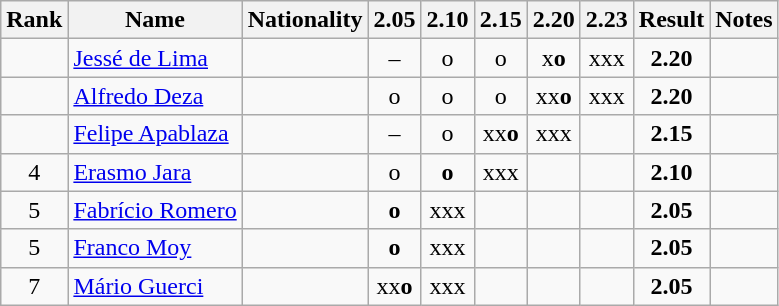<table class="wikitable sortable" style="text-align:center">
<tr>
<th>Rank</th>
<th>Name</th>
<th>Nationality</th>
<th>2.05</th>
<th>2.10</th>
<th>2.15</th>
<th>2.20</th>
<th>2.23</th>
<th>Result</th>
<th>Notes</th>
</tr>
<tr>
<td></td>
<td align=left><a href='#'>Jessé de Lima</a></td>
<td align=left></td>
<td>–</td>
<td>o</td>
<td>o</td>
<td>x<strong>o</strong></td>
<td>xxx</td>
<td><strong>2.20</strong></td>
<td></td>
</tr>
<tr>
<td></td>
<td align=left><a href='#'>Alfredo Deza</a></td>
<td align=left></td>
<td>o</td>
<td>o</td>
<td>o</td>
<td>xx<strong>o</strong></td>
<td>xxx</td>
<td><strong>2.20</strong></td>
<td></td>
</tr>
<tr>
<td></td>
<td align=left><a href='#'>Felipe Apablaza</a></td>
<td align=left></td>
<td>–</td>
<td>o</td>
<td>xx<strong>o</strong></td>
<td>xxx</td>
<td></td>
<td><strong>2.15</strong></td>
<td></td>
</tr>
<tr>
<td>4</td>
<td align=left><a href='#'>Erasmo Jara</a></td>
<td align=left></td>
<td>o</td>
<td><strong>o</strong></td>
<td>xxx</td>
<td></td>
<td></td>
<td><strong>2.10</strong></td>
<td></td>
</tr>
<tr>
<td>5</td>
<td align=left><a href='#'>Fabrício Romero</a></td>
<td align=left></td>
<td><strong>o</strong></td>
<td>xxx</td>
<td></td>
<td></td>
<td></td>
<td><strong>2.05</strong></td>
<td></td>
</tr>
<tr>
<td>5</td>
<td align=left><a href='#'>Franco Moy</a></td>
<td align=left></td>
<td><strong>o</strong></td>
<td>xxx</td>
<td></td>
<td></td>
<td></td>
<td><strong>2.05</strong></td>
<td></td>
</tr>
<tr>
<td>7</td>
<td align=left><a href='#'>Mário Guerci</a></td>
<td align=left></td>
<td>xx<strong>o</strong></td>
<td>xxx</td>
<td></td>
<td></td>
<td></td>
<td><strong>2.05</strong></td>
<td></td>
</tr>
</table>
